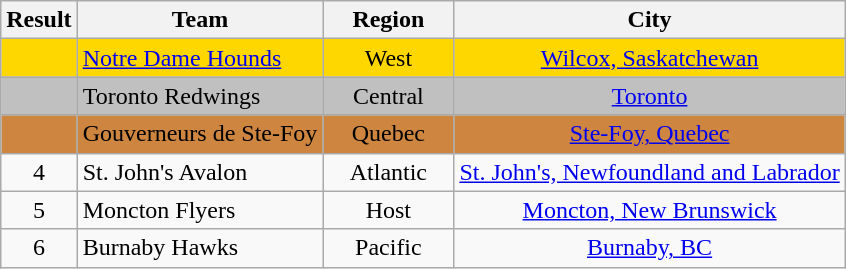<table class="wikitable" style="text-align: center;">
<tr>
<th width=20>Result</th>
<th>Team</th>
<th width=80>Region</th>
<th>City</th>
</tr>
<tr bgcolor=gold>
<td></td>
<td align="left"><a href='#'>Notre Dame Hounds</a></td>
<td>West</td>
<td><a href='#'>Wilcox, Saskatchewan</a></td>
</tr>
<tr bgcolor=silver>
<td></td>
<td align="left">Toronto Redwings</td>
<td>Central</td>
<td><a href='#'>Toronto</a></td>
</tr>
<tr bgcolor=Peru>
<td></td>
<td align="left">Gouverneurs de Ste-Foy</td>
<td>Quebec</td>
<td><a href='#'>Ste-Foy, Quebec</a></td>
</tr>
<tr>
<td>4</td>
<td align="left">St. John's Avalon</td>
<td>Atlantic</td>
<td><a href='#'>St. John's, Newfoundland and Labrador</a></td>
</tr>
<tr>
<td>5</td>
<td align="left">Moncton Flyers</td>
<td>Host</td>
<td><a href='#'>Moncton, New Brunswick</a></td>
</tr>
<tr>
<td>6</td>
<td align="left">Burnaby Hawks</td>
<td>Pacific</td>
<td><a href='#'>Burnaby, BC</a></td>
</tr>
</table>
